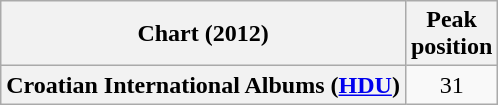<table class="wikitable plainrowheaders" style="text-align:center">
<tr>
<th scope="col">Chart (2012)</th>
<th scope="col">Peak<br>position</th>
</tr>
<tr>
<th scope="row">Croatian International Albums (<a href='#'>HDU</a>)</th>
<td>31</td>
</tr>
</table>
